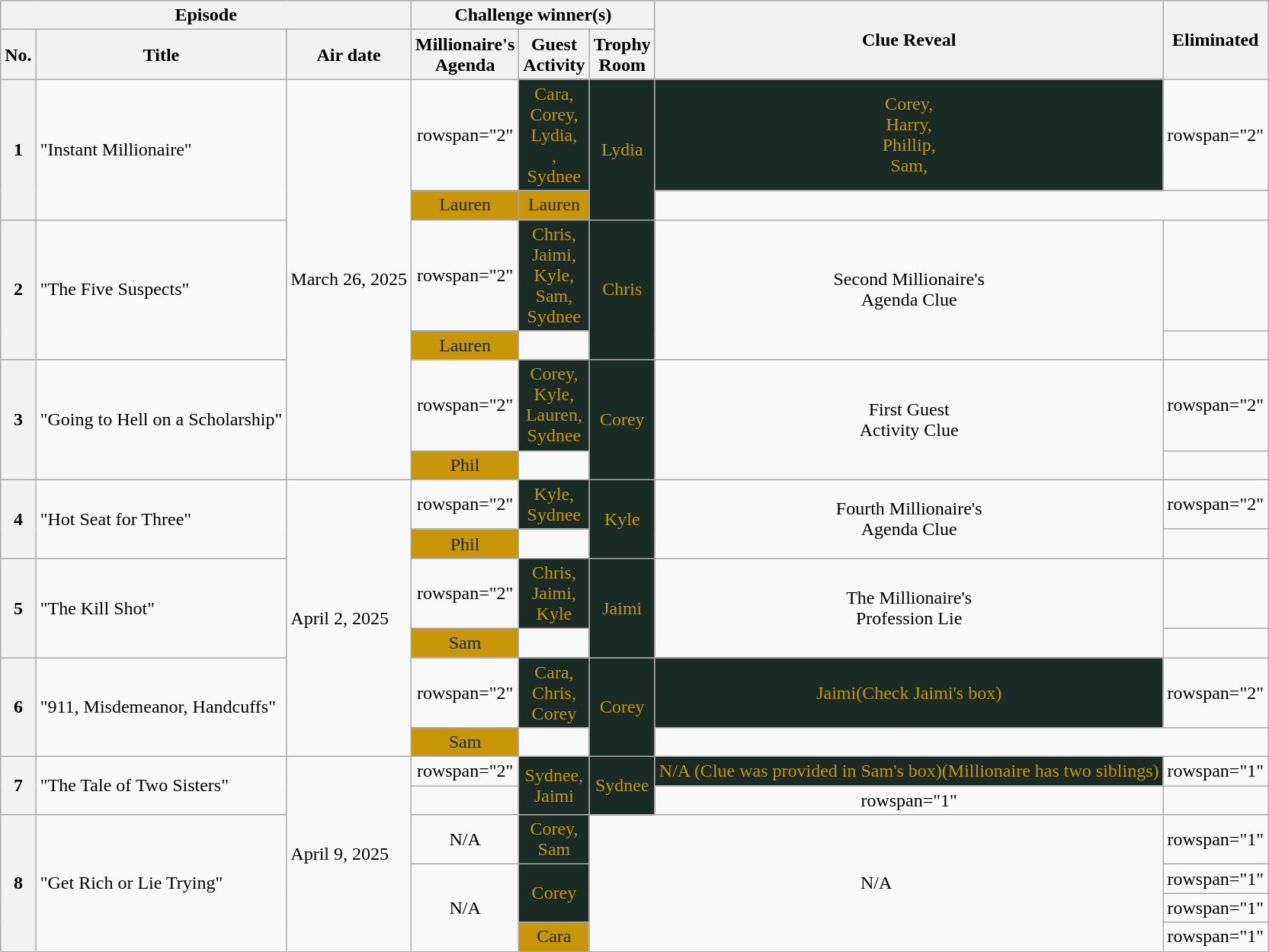<table class="wikitable unsortable" style="text-align:center;">
<tr>
<th colspan="3">Episode</th>
<th colspan="3">Challenge winner(s)</th>
<th rowspan="2">Clue Reveal</th>
<th rowspan="2">Eliminated</th>
</tr>
<tr>
<th scope="col">No.</th>
<th scope="col">Title</th>
<th scope="col">Air date</th>
<th scope="col">Millionaire's<br>Agenda</th>
<th scope="col">Guest<br>Activity</th>
<th scope="col">Trophy<br>Room</th>
</tr>
<tr>
<th rowspan="2">1</th>
<td rowspan="2" align="left">"Instant Millionaire"</td>
<td rowspan="6" align="left">March 26, 2025</td>
<td>rowspan="2" </td>
<td bgcolor="#1a2b26" style="color:#c8950b;">Cara,<br>Corey,<br>Lydia,<br>,<br>Sydnee</td>
<td rowspan="2" bgcolor="#1a2b26" style="color:#c8950b;">Lydia</td>
<td bgcolor="#1a2b26" style="color:#c8950b;">Corey,<br>Harry,<br>Phillip,<br>Sam,<br></td>
<td>rowspan="2" </td>
</tr>
<tr>
<td bgcolor="#c8950b" style="color:#1a2b26;">Lauren</td>
<td bgcolor="#c8950b" style="color:#1a2b26;">Lauren</td>
</tr>
<tr>
<th rowspan="2">2</th>
<td rowspan="2" align="left">"The Five Suspects"</td>
<td>rowspan="2" </td>
<td bgcolor="#1a2b26" style="color:#c8950b;">Chris,<br>Jaimi,<br>Kyle,<br>Sam,<br>Sydnee</td>
<td rowspan="2" bgcolor="#1a2b26" style="color:#c8950b;">Chris</td>
<td rowspan="2">Second Millionaire's<br>Agenda Clue</td>
<td></td>
</tr>
<tr>
<td bgcolor="#c8950b" style="color:#1a2b26;">Lauren</td>
<td></td>
</tr>
<tr>
<th rowspan="2">3</th>
<td rowspan="2" align="left">"Going to Hell on a Scholarship"</td>
<td>rowspan="2" </td>
<td bgcolor="#1a2b26" style="color:#c8950b;">Corey,<br>Kyle,<br>Lauren,<br>Sydnee</td>
<td rowspan="2" bgcolor="#1a2b26" style="color:#c8950b;">Corey</td>
<td rowspan="2">First Guest<br>Activity Clue</td>
<td>rowspan="2" </td>
</tr>
<tr>
<td bgcolor="#c8950b" style="color:#1a2b26;">Phil</td>
</tr>
<tr>
<th rowspan="2">4</th>
<td rowspan="2" align="left">"Hot Seat for Three"</td>
<td rowspan="6" align="left">April 2, 2025</td>
<td>rowspan="2" </td>
<td bgcolor="#1a2b26" style="color:#c8950b;">Kyle,<br>Sydnee</td>
<td rowspan="2" bgcolor="#1a2b26" style="color:#c8950b;">Kyle</td>
<td rowspan="2">Fourth Millionaire's<br>Agenda Clue</td>
<td>rowspan="2" </td>
</tr>
<tr>
<td bgcolor="#c8950b" style="color:#1a2b26;">Phil</td>
</tr>
<tr>
<th rowspan="2">5</th>
<td rowspan="2" align="left">"The Kill Shot"</td>
<td>rowspan="2" </td>
<td bgcolor="#1a2b26" style="color:#c8950b;">Chris,<br>Jaimi,<br>Kyle</td>
<td rowspan="2" bgcolor="#1a2b26" style="color:#c8950b;">Jaimi</td>
<td rowspan="2">The Millionaire's<br>Profession Lie</td>
<td></td>
</tr>
<tr>
<td bgcolor="#c8950b" style="color:#1a2b26;">Sam</td>
<td></td>
</tr>
<tr>
<th rowspan="2">6</th>
<td rowspan="2" align="left">"911, Misdemeanor, Handcuffs"</td>
<td>rowspan="2" </td>
<td bgcolor="#1a2b26" style="color:#c8950b;">Cara,<br>Chris,<br>Corey</td>
<td rowspan="2" bgcolor="#1a2b26" style="color:#c8950b;">Corey</td>
<td rowspan="1" bgcolor="#1a2b26" style="color:#c8950b;">Jaimi(Check Jaimi's box)</td>
<td>rowspan="2" </td>
</tr>
<tr>
<td bgcolor="#c8950b" style="color:#1a2b26;">Sam</td>
<td></td>
</tr>
<tr>
<th rowspan="2">7</th>
<td rowspan="2" align="left">"The Tale of Two Sisters"</td>
<td rowspan="7" align="left">April 9, 2025</td>
<td>rowspan="2" </td>
<td rowspan="2" bgcolor="#1a2b26" style="color:#c8950b;">Sydnee,<br>Jaimi</td>
<td rowspan="2" bgcolor="#1a2b26" style="color:#c8950b;">Sydnee</td>
<td rowspan="1" bgcolor="#1a2b26" style="color:#c8950b;">N/A (Clue was provided in Sam's box)(Millionaire has two siblings)</td>
<td>rowspan="1" </td>
</tr>
<tr>
<td></td>
<td>rowspan="1" </td>
</tr>
<tr>
<th rowspan="4">8</th>
<td rowspan="4" align="left">"Get Rich or Lie Trying"</td>
<td rowspan="1">N/A</td>
<td rowspan="1" bgcolor="#1a2b26" style="color:#c8950b;">Corey,<br>Sam</td>
<td rowspan="4" colspan="2">N/A</td>
<td>rowspan="1" </td>
</tr>
<tr>
<td rowspan="3">N/A</td>
<td rowspan="2" bgcolor="#1a2b26" style="color:#c8950b;">Corey</td>
<td>rowspan="1" </td>
</tr>
<tr>
<td>rowspan="1" </td>
</tr>
<tr>
<td rowspan="1" bgcolor="#c8950b" style="color:#1a2b26;">Cara</td>
<td>rowspan="1" </td>
</tr>
<tr>
</tr>
</table>
